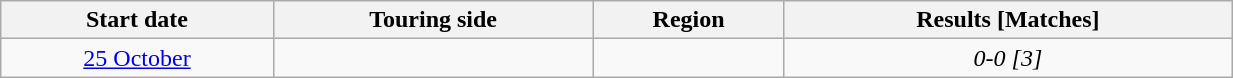<table class="wikitable unsortable" width=65%: style="white-space:nowrap; text-align:center;">
<tr>
<th>Start date</th>
<th>Touring side</th>
<th>Region</th>
<th>Results [Matches]</th>
</tr>
<tr>
<td><a href='#'>25 October</a></td>
<td></td>
<td></td>
<td><em>0-0 [3]</em></td>
</tr>
</table>
